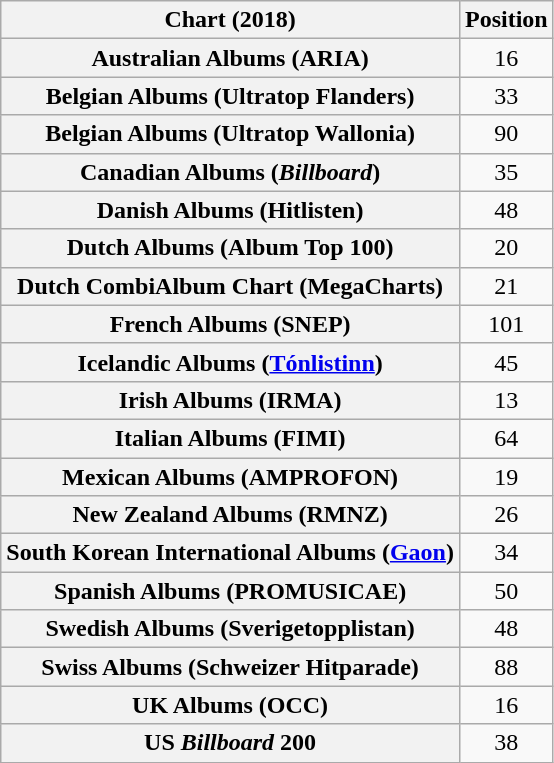<table class="wikitable sortable plainrowheaders" style="text-align:center">
<tr>
<th scope="col">Chart (2018)</th>
<th scope="col">Position</th>
</tr>
<tr>
<th scope="row">Australian Albums (ARIA)</th>
<td>16</td>
</tr>
<tr>
<th scope="row">Belgian Albums (Ultratop Flanders)</th>
<td>33</td>
</tr>
<tr>
<th scope="row">Belgian Albums (Ultratop Wallonia)</th>
<td>90</td>
</tr>
<tr>
<th scope="row">Canadian Albums (<em>Billboard</em>)</th>
<td>35</td>
</tr>
<tr>
<th scope="row">Danish Albums (Hitlisten)</th>
<td>48</td>
</tr>
<tr>
<th scope="row">Dutch Albums (Album Top 100)</th>
<td>20</td>
</tr>
<tr>
<th scope="row">Dutch CombiAlbum Chart (MegaCharts)</th>
<td>21</td>
</tr>
<tr>
<th scope="row">French Albums (SNEP)</th>
<td>101</td>
</tr>
<tr>
<th scope="row">Icelandic Albums (<a href='#'>Tónlistinn</a>)</th>
<td>45</td>
</tr>
<tr>
<th scope="row">Irish Albums (IRMA)</th>
<td>13</td>
</tr>
<tr>
<th scope="row">Italian Albums (FIMI)</th>
<td>64</td>
</tr>
<tr>
<th scope="row">Mexican Albums (AMPROFON)</th>
<td>19</td>
</tr>
<tr>
<th scope="row">New Zealand Albums (RMNZ)</th>
<td>26</td>
</tr>
<tr>
<th scope="row">South Korean International Albums (<a href='#'>Gaon</a>)</th>
<td>34</td>
</tr>
<tr>
<th scope="row">Spanish Albums (PROMUSICAE)</th>
<td>50</td>
</tr>
<tr>
<th scope="row">Swedish Albums (Sverigetopplistan)</th>
<td>48</td>
</tr>
<tr>
<th scope="row">Swiss Albums (Schweizer Hitparade)</th>
<td>88</td>
</tr>
<tr>
<th scope="row">UK Albums (OCC)</th>
<td>16</td>
</tr>
<tr>
<th scope="row">US <em>Billboard</em> 200</th>
<td>38</td>
</tr>
</table>
